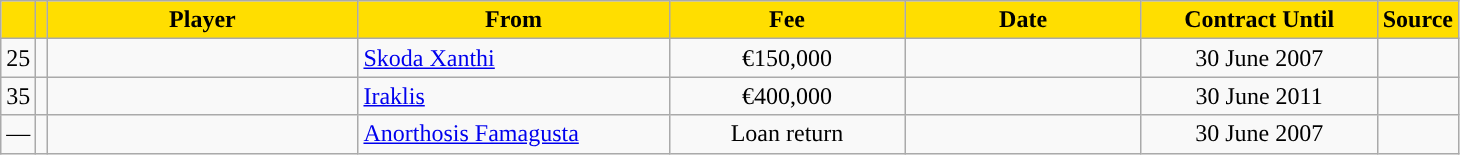<table class="wikitable sortable">
<tr>
<th style="background:#FFDE00"></th>
<th style="background:#FFDE00"></th>
<th width=200 style="background:#FFDE00">Player</th>
<th width=200 style="background:#FFDE00">From</th>
<th width=150 style="background:#FFDE00">Fee</th>
<th width=150 style="background:#FFDE00">Date</th>
<th width=150 style="background:#FFDE00">Contract Until</th>
<th style="background:#FFDE00">Source</th>
</tr>
<tr>
<td align=center>25</td>
<td align=center></td>
<td></td>
<td> <a href='#'>Skoda Xanthi</a></td>
<td align=center>€150,000</td>
<td align=center></td>
<td align=center>30 June 2007</td>
<td align=center></td>
</tr>
<tr>
<td align=center>35</td>
<td align=center></td>
<td></td>
<td> <a href='#'>Iraklis</a></td>
<td align=center>€400,000</td>
<td align=center></td>
<td align=center>30 June 2011</td>
<td align=center></td>
</tr>
<tr>
<td align=center>—</td>
<td align=center></td>
<td></td>
<td> <a href='#'>Anorthosis Famagusta</a></td>
<td align=center>Loan return</td>
<td align=center></td>
<td align=center>30 June 2007</td>
<td align=center></td>
</tr>
</table>
